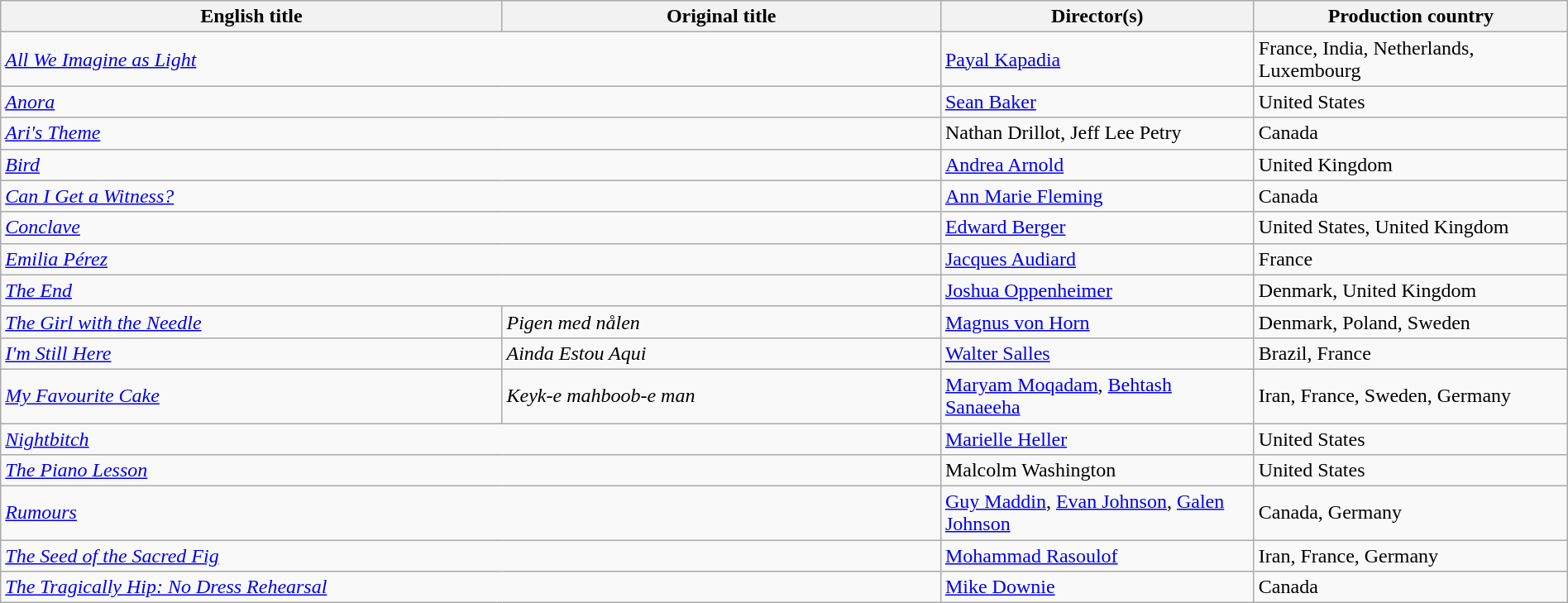<table class="sortable wikitable" width="100%" cellpadding="5">
<tr>
<th scope="col" width="32%">English title</th>
<th scope="col" width="28%">Original title</th>
<th scope="col" width="20%">Director(s)</th>
<th scope="col" width="20%">Production country</th>
</tr>
<tr>
<td colspan=2><em><a href='#'>All We Imagine as Light</a></em></td>
<td><a href='#'>Payal Kapadia</a></td>
<td>France, India, Netherlands, Luxembourg</td>
</tr>
<tr>
<td colspan=2><em><a href='#'>Anora</a></em></td>
<td><a href='#'>Sean Baker</a></td>
<td>United States</td>
</tr>
<tr>
<td colspan=2><em><a href='#'>Ari's Theme</a></em></td>
<td>Nathan Drillot, Jeff Lee Petry</td>
<td>Canada</td>
</tr>
<tr>
<td colspan=2><em><a href='#'>Bird</a></em></td>
<td><a href='#'>Andrea Arnold</a></td>
<td>United Kingdom</td>
</tr>
<tr>
<td colspan=2><em><a href='#'>Can I Get a Witness?</a></em></td>
<td><a href='#'>Ann Marie Fleming</a></td>
<td>Canada</td>
</tr>
<tr>
<td colspan=2><em><a href='#'>Conclave</a></em></td>
<td><a href='#'>Edward Berger</a></td>
<td>United States, United Kingdom</td>
</tr>
<tr>
<td colspan=2><em><a href='#'>Emilia Pérez</a></em></td>
<td><a href='#'>Jacques Audiard</a></td>
<td>France</td>
</tr>
<tr>
<td colspan=2><em><a href='#'>The End</a></em></td>
<td><a href='#'>Joshua Oppenheimer</a></td>
<td>Denmark, United Kingdom</td>
</tr>
<tr>
<td><em><a href='#'>The Girl with the Needle</a></em></td>
<td><em>Pigen med nålen</em></td>
<td><a href='#'>Magnus von Horn</a></td>
<td>Denmark, Poland, Sweden</td>
</tr>
<tr>
<td><em><a href='#'>I'm Still Here</a></em></td>
<td><em>Ainda Estou Aqui</em></td>
<td><a href='#'>Walter Salles</a></td>
<td>Brazil, France</td>
</tr>
<tr>
<td><em><a href='#'>My Favourite Cake</a></em></td>
<td><em>Keyk-e mahboob-e man</em></td>
<td><a href='#'>Maryam Moqadam</a>, <a href='#'>Behtash Sanaeeha</a></td>
<td>Iran, France, Sweden, Germany</td>
</tr>
<tr>
<td colspan=2><em><a href='#'>Nightbitch</a></em></td>
<td><a href='#'>Marielle Heller</a></td>
<td>United States</td>
</tr>
<tr>
<td colspan=2><em><a href='#'>The Piano Lesson</a></em></td>
<td>Malcolm Washington</td>
<td>United States</td>
</tr>
<tr>
<td colspan=2><em><a href='#'>Rumours</a></em></td>
<td><a href='#'>Guy Maddin</a>, <a href='#'>Evan Johnson</a>, <a href='#'>Galen Johnson</a></td>
<td>Canada, Germany</td>
</tr>
<tr>
<td colspan=2><em><a href='#'>The Seed of the Sacred Fig</a></em></td>
<td><a href='#'>Mohammad Rasoulof</a></td>
<td>Iran, France, Germany</td>
</tr>
<tr>
<td colspan=2><em><a href='#'>The Tragically Hip: No Dress Rehearsal</a></em></td>
<td><a href='#'>Mike Downie</a></td>
<td>Canada</td>
</tr>
</table>
